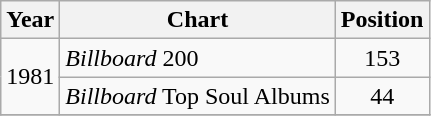<table class="wikitable">
<tr>
<th>Year</th>
<th>Chart</th>
<th>Position</th>
</tr>
<tr>
<td rowspan="2">1981</td>
<td><em>Billboard</em> 200</td>
<td align="center">153</td>
</tr>
<tr>
<td><em>Billboard</em> Top Soul Albums</td>
<td align="center">44</td>
</tr>
<tr>
</tr>
</table>
